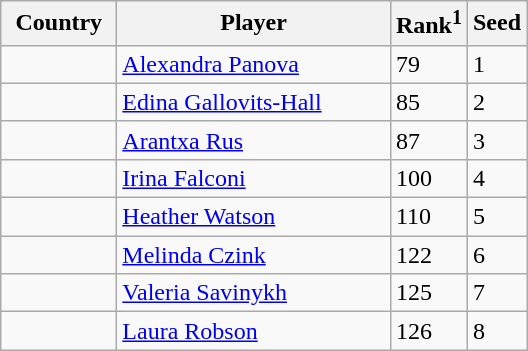<table class="sortable wikitable">
<tr>
<th width="70">Country</th>
<th width="175">Player</th>
<th>Rank<sup>1</sup></th>
<th>Seed</th>
</tr>
<tr>
<td></td>
<td><a href='#'>Alexandra Panova</a></td>
<td>79</td>
<td>1</td>
</tr>
<tr>
<td></td>
<td><a href='#'>Edina Gallovits-Hall</a></td>
<td>85</td>
<td>2</td>
</tr>
<tr>
<td></td>
<td><a href='#'>Arantxa Rus</a></td>
<td>87</td>
<td>3</td>
</tr>
<tr>
<td></td>
<td><a href='#'>Irina Falconi</a></td>
<td>100</td>
<td>4</td>
</tr>
<tr>
<td></td>
<td><a href='#'>Heather Watson</a></td>
<td>110</td>
<td>5</td>
</tr>
<tr>
<td></td>
<td><a href='#'>Melinda Czink</a></td>
<td>122</td>
<td>6</td>
</tr>
<tr>
<td></td>
<td><a href='#'>Valeria Savinykh</a></td>
<td>125</td>
<td>7</td>
</tr>
<tr>
<td></td>
<td><a href='#'>Laura Robson</a></td>
<td>126</td>
<td>8</td>
</tr>
</table>
